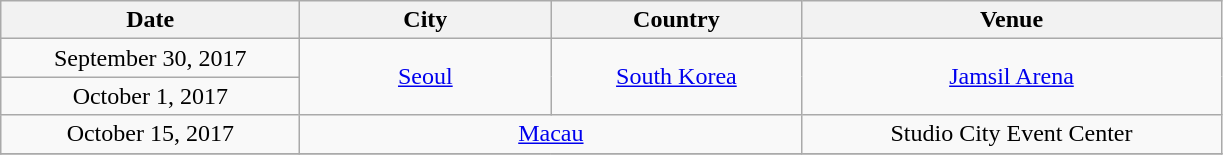<table class="wikitable plainrowheaders" style="text-align:center;">
<tr>
<th scope="col" style="width:12em;">Date</th>
<th scope="col" style="width:10em;">City</th>
<th scope="col" style="width:10em;">Country</th>
<th scope="col" style="width:17em;">Venue</th>
</tr>
<tr>
<td>September 30, 2017</td>
<td rowspan="2"><a href='#'>Seoul</a></td>
<td rowspan="2"><a href='#'>South Korea</a></td>
<td rowspan="2"><a href='#'>Jamsil Arena</a></td>
</tr>
<tr>
<td>October 1, 2017</td>
</tr>
<tr>
<td>October 15, 2017</td>
<td colspan="2"><a href='#'>Macau</a></td>
<td>Studio City Event Center</td>
</tr>
<tr>
</tr>
</table>
